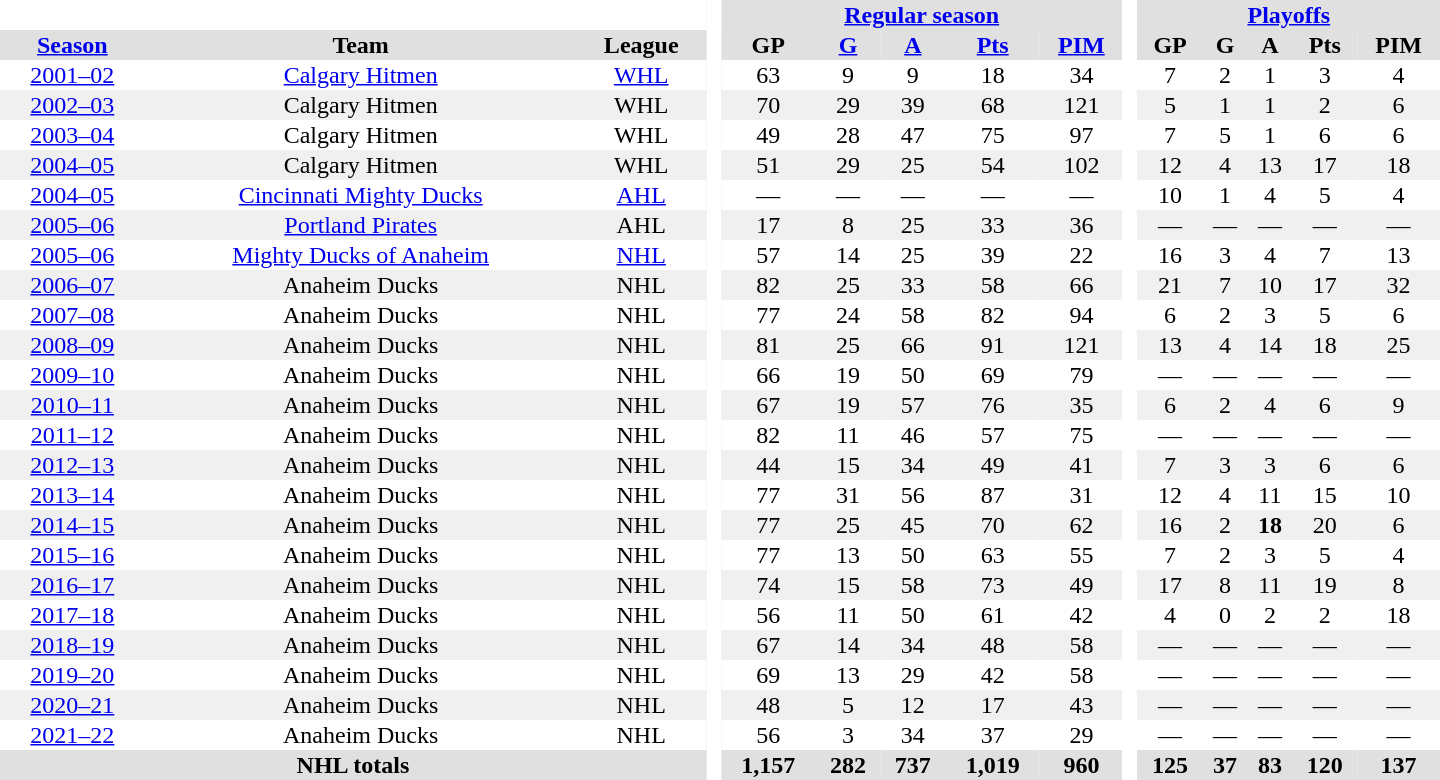<table border="0" cellpadding="1" cellspacing="0" style="text-align:center; width:60em">
<tr bgcolor="#e0e0e0">
<th colspan="3" bgcolor="#ffffff"> </th>
<th rowspan="99" bgcolor="#ffffff"> </th>
<th colspan="5"><a href='#'>Regular season</a></th>
<th rowspan="99" bgcolor="#ffffff"> </th>
<th colspan="5"><a href='#'>Playoffs</a></th>
</tr>
<tr bgcolor="#e0e0e0">
<th><a href='#'>Season</a></th>
<th>Team</th>
<th>League</th>
<th>GP</th>
<th><a href='#'>G</a></th>
<th><a href='#'>A</a></th>
<th><a href='#'>Pts</a></th>
<th><a href='#'>PIM</a></th>
<th>GP</th>
<th>G</th>
<th>A</th>
<th>Pts</th>
<th>PIM</th>
</tr>
<tr>
<td><a href='#'>2001–02</a></td>
<td><a href='#'>Calgary Hitmen</a></td>
<td><a href='#'>WHL</a></td>
<td>63</td>
<td>9</td>
<td>9</td>
<td>18</td>
<td>34</td>
<td>7</td>
<td>2</td>
<td>1</td>
<td>3</td>
<td>4</td>
</tr>
<tr bgcolor="#f0f0f0">
<td><a href='#'>2002–03</a></td>
<td>Calgary Hitmen</td>
<td>WHL</td>
<td>70</td>
<td>29</td>
<td>39</td>
<td>68</td>
<td>121</td>
<td>5</td>
<td>1</td>
<td>1</td>
<td>2</td>
<td>6</td>
</tr>
<tr>
<td><a href='#'>2003–04</a></td>
<td>Calgary Hitmen</td>
<td>WHL</td>
<td>49</td>
<td>28</td>
<td>47</td>
<td>75</td>
<td>97</td>
<td>7</td>
<td>5</td>
<td>1</td>
<td>6</td>
<td>6</td>
</tr>
<tr bgcolor="#f0f0f0">
<td><a href='#'>2004–05</a></td>
<td>Calgary Hitmen</td>
<td>WHL</td>
<td>51</td>
<td>29</td>
<td>25</td>
<td>54</td>
<td>102</td>
<td>12</td>
<td>4</td>
<td>13</td>
<td>17</td>
<td>18</td>
</tr>
<tr>
<td><a href='#'>2004–05</a></td>
<td><a href='#'>Cincinnati Mighty Ducks</a></td>
<td><a href='#'>AHL</a></td>
<td>—</td>
<td>—</td>
<td>—</td>
<td>—</td>
<td>—</td>
<td>10</td>
<td>1</td>
<td>4</td>
<td>5</td>
<td>4</td>
</tr>
<tr bgcolor="#f0f0f0">
<td><a href='#'>2005–06</a></td>
<td><a href='#'>Portland Pirates</a></td>
<td>AHL</td>
<td>17</td>
<td>8</td>
<td>25</td>
<td>33</td>
<td>36</td>
<td>—</td>
<td>—</td>
<td>—</td>
<td>—</td>
<td>—</td>
</tr>
<tr>
<td><a href='#'>2005–06</a></td>
<td><a href='#'>Mighty Ducks of Anaheim</a></td>
<td><a href='#'>NHL</a></td>
<td>57</td>
<td>14</td>
<td>25</td>
<td>39</td>
<td>22</td>
<td>16</td>
<td>3</td>
<td>4</td>
<td>7</td>
<td>13</td>
</tr>
<tr bgcolor="#f0f0f0">
<td><a href='#'>2006–07</a></td>
<td>Anaheim Ducks</td>
<td>NHL</td>
<td>82</td>
<td>25</td>
<td>33</td>
<td>58</td>
<td>66</td>
<td>21</td>
<td>7</td>
<td>10</td>
<td>17</td>
<td>32</td>
</tr>
<tr>
<td><a href='#'>2007–08</a></td>
<td>Anaheim Ducks</td>
<td>NHL</td>
<td>77</td>
<td>24</td>
<td>58</td>
<td>82</td>
<td>94</td>
<td>6</td>
<td>2</td>
<td>3</td>
<td>5</td>
<td>6</td>
</tr>
<tr bgcolor="#f0f0f0">
<td><a href='#'>2008–09</a></td>
<td>Anaheim Ducks</td>
<td>NHL</td>
<td>81</td>
<td>25</td>
<td>66</td>
<td>91</td>
<td>121</td>
<td>13</td>
<td>4</td>
<td>14</td>
<td>18</td>
<td>25</td>
</tr>
<tr>
<td><a href='#'>2009–10</a></td>
<td>Anaheim Ducks</td>
<td>NHL</td>
<td>66</td>
<td>19</td>
<td>50</td>
<td>69</td>
<td>79</td>
<td>—</td>
<td>—</td>
<td>—</td>
<td>—</td>
<td>—</td>
</tr>
<tr bgcolor="#f0f0f0">
<td><a href='#'>2010–11</a></td>
<td>Anaheim Ducks</td>
<td>NHL</td>
<td>67</td>
<td>19</td>
<td>57</td>
<td>76</td>
<td>35</td>
<td>6</td>
<td>2</td>
<td>4</td>
<td>6</td>
<td>9</td>
</tr>
<tr>
<td><a href='#'>2011–12</a></td>
<td>Anaheim Ducks</td>
<td>NHL</td>
<td>82</td>
<td>11</td>
<td>46</td>
<td>57</td>
<td>75</td>
<td>—</td>
<td>—</td>
<td>—</td>
<td>—</td>
<td>—</td>
</tr>
<tr bgcolor="#f0f0f0">
<td><a href='#'>2012–13</a></td>
<td>Anaheim Ducks</td>
<td>NHL</td>
<td>44</td>
<td>15</td>
<td>34</td>
<td>49</td>
<td>41</td>
<td>7</td>
<td>3</td>
<td>3</td>
<td>6</td>
<td>6</td>
</tr>
<tr>
<td><a href='#'>2013–14</a></td>
<td>Anaheim Ducks</td>
<td>NHL</td>
<td>77</td>
<td>31</td>
<td>56</td>
<td>87</td>
<td>31</td>
<td>12</td>
<td>4</td>
<td>11</td>
<td>15</td>
<td>10</td>
</tr>
<tr bgcolor="#f0f0f0">
<td><a href='#'>2014–15</a></td>
<td>Anaheim Ducks</td>
<td>NHL</td>
<td>77</td>
<td>25</td>
<td>45</td>
<td>70</td>
<td>62</td>
<td>16</td>
<td>2</td>
<td><strong>18</strong></td>
<td>20</td>
<td>6</td>
</tr>
<tr>
<td><a href='#'>2015–16</a></td>
<td>Anaheim Ducks</td>
<td>NHL</td>
<td>77</td>
<td>13</td>
<td>50</td>
<td>63</td>
<td>55</td>
<td>7</td>
<td>2</td>
<td>3</td>
<td>5</td>
<td>4</td>
</tr>
<tr bgcolor="#f0f0f0">
<td><a href='#'>2016–17</a></td>
<td>Anaheim Ducks</td>
<td>NHL</td>
<td>74</td>
<td>15</td>
<td>58</td>
<td>73</td>
<td>49</td>
<td>17</td>
<td>8</td>
<td>11</td>
<td>19</td>
<td>8</td>
</tr>
<tr>
<td><a href='#'>2017–18</a></td>
<td>Anaheim Ducks</td>
<td>NHL</td>
<td>56</td>
<td>11</td>
<td>50</td>
<td>61</td>
<td>42</td>
<td>4</td>
<td>0</td>
<td>2</td>
<td>2</td>
<td>18</td>
</tr>
<tr bgcolor="#f0f0f0">
<td><a href='#'>2018–19</a></td>
<td>Anaheim Ducks</td>
<td>NHL</td>
<td>67</td>
<td>14</td>
<td>34</td>
<td>48</td>
<td>58</td>
<td>—</td>
<td>—</td>
<td>—</td>
<td>—</td>
<td>—</td>
</tr>
<tr>
<td><a href='#'>2019–20</a></td>
<td>Anaheim Ducks</td>
<td>NHL</td>
<td>69</td>
<td>13</td>
<td>29</td>
<td>42</td>
<td>58</td>
<td>—</td>
<td>—</td>
<td>—</td>
<td>—</td>
<td>—</td>
</tr>
<tr bgcolor="#f0f0f0">
<td><a href='#'>2020–21</a></td>
<td>Anaheim Ducks</td>
<td>NHL</td>
<td>48</td>
<td>5</td>
<td>12</td>
<td>17</td>
<td>43</td>
<td>—</td>
<td>—</td>
<td>—</td>
<td>—</td>
<td>—</td>
</tr>
<tr>
<td><a href='#'>2021–22</a></td>
<td>Anaheim Ducks</td>
<td>NHL</td>
<td>56</td>
<td>3</td>
<td>34</td>
<td>37</td>
<td>29</td>
<td>—</td>
<td>—</td>
<td>—</td>
<td>—</td>
<td>—</td>
</tr>
<tr bgcolor="#e0e0e0">
<th colspan="3">NHL totals</th>
<th>1,157</th>
<th>282</th>
<th>737</th>
<th>1,019</th>
<th>960</th>
<th>125</th>
<th>37</th>
<th>83</th>
<th>120</th>
<th>137</th>
</tr>
</table>
